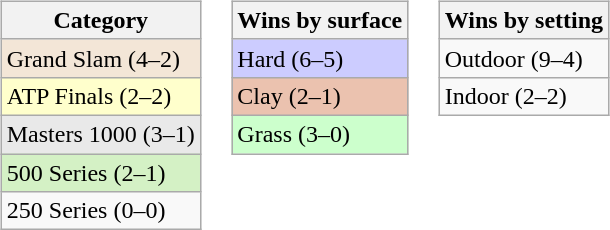<table>
<tr>
<td valign=top><br><table class=wikitable>
<tr>
<th>Category</th>
</tr>
<tr style="background:#f3e6d7;">
<td>Grand Slam (4–2)</td>
</tr>
<tr style="background:#ffc;">
<td>ATP Finals (2–2)</td>
</tr>
<tr style="background:#e9e9e9;">
<td>Masters 1000 (3–1)</td>
</tr>
<tr style="background:#d4f1c5;">
<td>500 Series (2–1)</td>
</tr>
<tr>
<td>250 Series (0–0)</td>
</tr>
</table>
</td>
<td valign=top><br><table class=wikitable>
<tr>
<th>Wins by surface</th>
</tr>
<tr style="background:#ccf;">
<td>Hard (6–5)</td>
</tr>
<tr style="background:#ebc2af;">
<td>Clay (2–1)</td>
</tr>
<tr style="background:#cfc;">
<td>Grass (3–0)</td>
</tr>
</table>
</td>
<td valign=top><br><table class=wikitable>
<tr>
<th>Wins by setting</th>
</tr>
<tr>
<td>Outdoor (9–4)</td>
</tr>
<tr>
<td>Indoor (2–2)</td>
</tr>
</table>
</td>
</tr>
</table>
